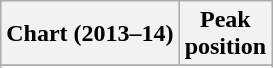<table class="wikitable sortable plainrowheaders" style="text-align:center">
<tr>
<th>Chart (2013–14)</th>
<th>Peak<br>position</th>
</tr>
<tr>
</tr>
<tr>
</tr>
</table>
